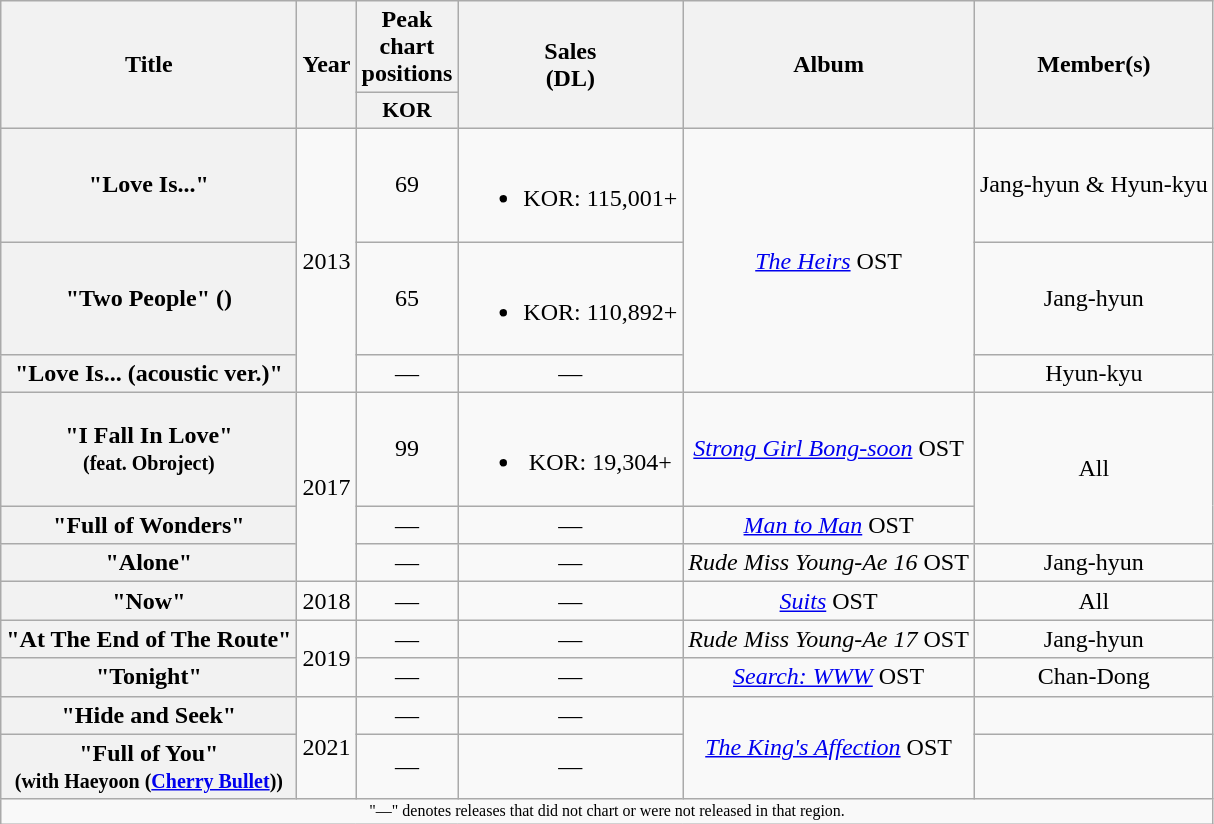<table class="wikitable plainrowheaders" style="text-align:center;">
<tr>
<th scope="col" rowspan="2">Title</th>
<th scope="col" rowspan="2">Year</th>
<th scope="col">Peak chart positions</th>
<th scope="col" rowspan="2">Sales<br>(DL)</th>
<th scope="col" rowspan="2">Album</th>
<th scope="col" rowspan="2">Member(s)</th>
</tr>
<tr>
<th scope="col" style="width:3em;font-size:90%;">KOR<br></th>
</tr>
<tr>
<th scope="row">"Love Is..."</th>
<td rowspan=3>2013</td>
<td>69</td>
<td><br><ul><li>KOR: 115,001+</li></ul></td>
<td rowspan="3"><em><a href='#'>The Heirs</a></em> OST</td>
<td>Jang-hyun & Hyun-kyu</td>
</tr>
<tr>
<th scope="row">"Two People" ()</th>
<td>65</td>
<td><br><ul><li>KOR: 110,892+</li></ul></td>
<td>Jang-hyun</td>
</tr>
<tr>
<th scope="row">"Love Is... (acoustic ver.)"</th>
<td>—</td>
<td>—</td>
<td>Hyun-kyu</td>
</tr>
<tr>
<th scope="row">"I Fall In Love" <br><small>(feat. Obroject)</small></th>
<td rowspan="3">2017</td>
<td>99</td>
<td><br><ul><li>KOR: 19,304+</li></ul></td>
<td><em><a href='#'>Strong Girl Bong-soon</a></em> OST</td>
<td rowspan="2">All</td>
</tr>
<tr>
<th scope="row">"Full of Wonders"</th>
<td>—</td>
<td>—</td>
<td><em><a href='#'>Man to Man</a></em> OST</td>
</tr>
<tr>
<th scope="row">"Alone"</th>
<td>—</td>
<td>—</td>
<td><em> Rude Miss Young-Ae 16</em> OST</td>
<td>Jang-hyun</td>
</tr>
<tr>
<th scope="row">"Now"</th>
<td>2018</td>
<td>—</td>
<td>—</td>
<td><em><a href='#'>Suits</a></em> OST</td>
<td rowspan="1">All</td>
</tr>
<tr>
<th scope="row">"At The End of The Route"</th>
<td rowspan="2">2019</td>
<td>—</td>
<td>—</td>
<td><em>Rude Miss Young-Ae 17</em> OST</td>
<td>Jang-hyun</td>
</tr>
<tr>
<th scope="row">"Tonight"</th>
<td>—</td>
<td>—</td>
<td><em><a href='#'>Search: WWW</a></em> OST</td>
<td>Chan-Dong</td>
</tr>
<tr>
<th scope="row">"Hide and Seek"</th>
<td rowspan="2">2021</td>
<td>— </td>
<td>—</td>
<td rowspan="2"><em><a href='#'>The King's Affection</a></em> OST</td>
<td></td>
</tr>
<tr>
<th scope="row">"Full of You" <br><small>(with Haeyoon (<a href='#'>Cherry Bullet</a>))</small></th>
<td>—</td>
<td>—</td>
<td></td>
</tr>
<tr>
<td colspan="6" style="font-size:8pt;">"—" denotes releases that did not chart or were not released in that region.</td>
</tr>
</table>
